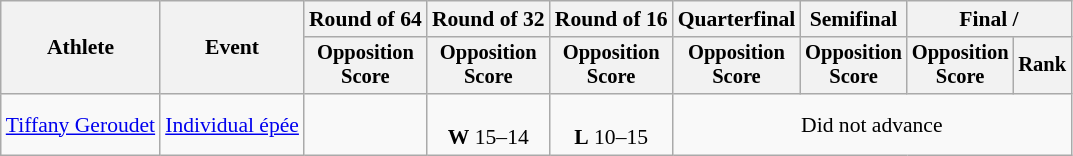<table class="wikitable" style="font-size:90%">
<tr>
<th rowspan="2">Athlete</th>
<th rowspan="2">Event</th>
<th>Round of 64</th>
<th>Round of 32</th>
<th>Round of 16</th>
<th>Quarterfinal</th>
<th>Semifinal</th>
<th colspan=2>Final / </th>
</tr>
<tr style="font-size:95%">
<th>Opposition <br> Score</th>
<th>Opposition <br> Score</th>
<th>Opposition <br> Score</th>
<th>Opposition <br> Score</th>
<th>Opposition <br> Score</th>
<th>Opposition <br> Score</th>
<th>Rank</th>
</tr>
<tr align=center>
<td align=left><a href='#'>Tiffany Geroudet</a></td>
<td align=left><a href='#'>Individual épée</a></td>
<td></td>
<td><br><strong>W</strong> 15–14</td>
<td><br><strong>L</strong> 10–15</td>
<td colspan=4>Did not advance</td>
</tr>
</table>
